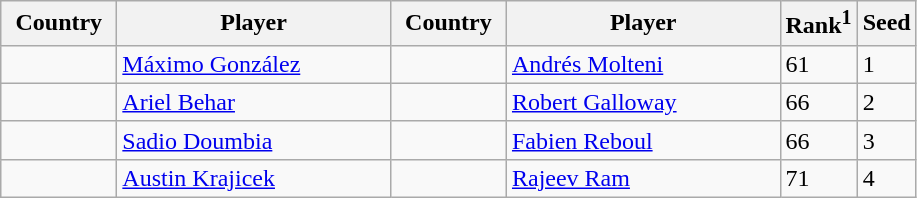<table class="sortable wikitable">
<tr>
<th width="70">Country</th>
<th width="175">Player</th>
<th width="70">Country</th>
<th width="175">Player</th>
<th>Rank<sup>1</sup></th>
<th>Seed</th>
</tr>
<tr>
<td></td>
<td><a href='#'>Máximo González</a></td>
<td></td>
<td><a href='#'>Andrés Molteni</a></td>
<td>61</td>
<td>1</td>
</tr>
<tr>
<td></td>
<td><a href='#'>Ariel Behar</a></td>
<td></td>
<td><a href='#'>Robert Galloway</a></td>
<td>66</td>
<td>2</td>
</tr>
<tr>
<td></td>
<td><a href='#'>Sadio Doumbia</a></td>
<td></td>
<td><a href='#'>Fabien Reboul</a></td>
<td>66</td>
<td>3</td>
</tr>
<tr>
<td></td>
<td><a href='#'>Austin Krajicek</a></td>
<td></td>
<td><a href='#'>Rajeev Ram</a></td>
<td>71</td>
<td>4</td>
</tr>
</table>
